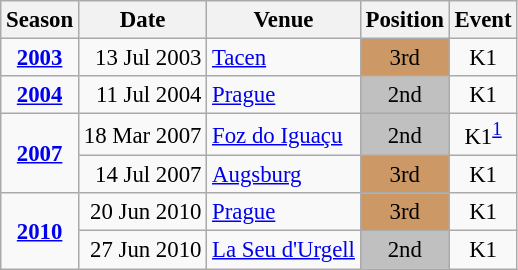<table class="wikitable" style="text-align:center; font-size:95%;">
<tr>
<th>Season</th>
<th>Date</th>
<th>Venue</th>
<th>Position</th>
<th>Event</th>
</tr>
<tr>
<td><strong><a href='#'>2003</a></strong></td>
<td align=right>13 Jul 2003</td>
<td align=left><a href='#'>Tacen</a></td>
<td bgcolor=cc9966>3rd</td>
<td>K1</td>
</tr>
<tr>
<td><strong><a href='#'>2004</a></strong></td>
<td align=right>11 Jul 2004</td>
<td align=left><a href='#'>Prague</a></td>
<td bgcolor=silver>2nd</td>
<td>K1</td>
</tr>
<tr>
<td rowspan=2><strong><a href='#'>2007</a></strong></td>
<td align=right>18 Mar 2007</td>
<td align=left><a href='#'>Foz do Iguaçu</a></td>
<td bgcolor=silver>2nd</td>
<td>K1<sup><a href='#'>1</a></sup></td>
</tr>
<tr>
<td align=right>14 Jul 2007</td>
<td align=left><a href='#'>Augsburg</a></td>
<td bgcolor=cc9966>3rd</td>
<td>K1</td>
</tr>
<tr>
<td rowspan=2><strong><a href='#'>2010</a></strong></td>
<td align=right>20 Jun 2010</td>
<td align=left><a href='#'>Prague</a></td>
<td bgcolor=cc9966>3rd</td>
<td>K1</td>
</tr>
<tr>
<td align=right>27 Jun 2010</td>
<td align=left><a href='#'>La Seu d'Urgell</a></td>
<td bgcolor=silver>2nd</td>
<td>K1</td>
</tr>
</table>
